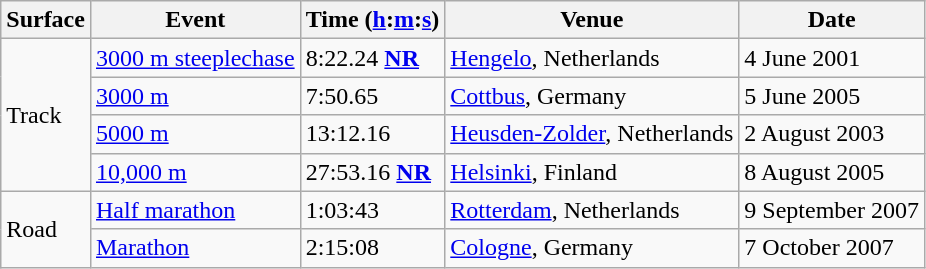<table class="wikitable">
<tr>
<th>Surface</th>
<th>Event</th>
<th>Time (<a href='#'>h</a>:<a href='#'>m</a>:<a href='#'>s</a>)</th>
<th>Venue</th>
<th>Date</th>
</tr>
<tr>
<td rowspan=4>Track</td>
<td><a href='#'>3000 m steeplechase</a></td>
<td>8:22.24 <strong><a href='#'>NR</a></strong></td>
<td><a href='#'>Hengelo</a>, Netherlands</td>
<td>4 June 2001</td>
</tr>
<tr>
<td><a href='#'>3000 m</a></td>
<td>7:50.65</td>
<td><a href='#'>Cottbus</a>, Germany</td>
<td>5 June 2005</td>
</tr>
<tr>
<td><a href='#'>5000 m</a></td>
<td>13:12.16</td>
<td><a href='#'>Heusden-Zolder</a>, Netherlands</td>
<td>2 August 2003</td>
</tr>
<tr>
<td><a href='#'>10,000 m</a></td>
<td>27:53.16 <strong><a href='#'>NR</a></strong></td>
<td><a href='#'>Helsinki</a>, Finland</td>
<td>8 August 2005</td>
</tr>
<tr>
<td rowspan=2>Road</td>
<td><a href='#'>Half marathon</a></td>
<td>1:03:43</td>
<td><a href='#'>Rotterdam</a>, Netherlands</td>
<td>9 September 2007</td>
</tr>
<tr>
<td><a href='#'>Marathon</a></td>
<td>2:15:08</td>
<td><a href='#'>Cologne</a>, Germany</td>
<td>7 October 2007</td>
</tr>
</table>
